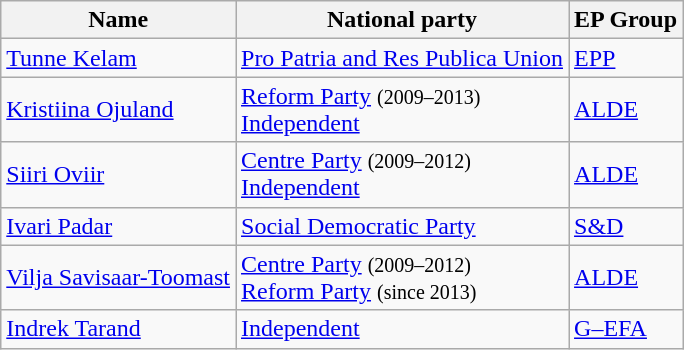<table class="sortable wikitable">
<tr>
<th>Name</th>
<th>National party</th>
<th>EP Group</th>
</tr>
<tr>
<td><a href='#'>Tunne Kelam</a></td>
<td> <a href='#'>Pro Patria and Res Publica Union</a></td>
<td> <a href='#'>EPP</a></td>
</tr>
<tr>
<td><a href='#'>Kristiina Ojuland</a></td>
<td> <a href='#'>Reform Party</a> <small>(2009–2013)</small> <br>  <a href='#'>Independent</a></td>
<td> <a href='#'>ALDE</a></td>
</tr>
<tr>
<td><a href='#'>Siiri Oviir</a></td>
<td> <a href='#'>Centre Party</a> <small>(2009–2012)</small> <br>  <a href='#'>Independent</a></td>
<td> <a href='#'>ALDE</a></td>
</tr>
<tr>
<td><a href='#'>Ivari Padar</a></td>
<td> <a href='#'>Social Democratic Party</a></td>
<td> <a href='#'>S&D</a></td>
</tr>
<tr>
<td><a href='#'>Vilja Savisaar-Toomast</a></td>
<td> <a href='#'>Centre Party</a> <small>(2009–2012)</small> <br>  <a href='#'>Reform Party</a> <small>(since 2013)</small></td>
<td> <a href='#'>ALDE</a></td>
</tr>
<tr>
<td><a href='#'>Indrek Tarand</a></td>
<td> <a href='#'>Independent</a></td>
<td> <a href='#'>G–EFA</a></td>
</tr>
</table>
